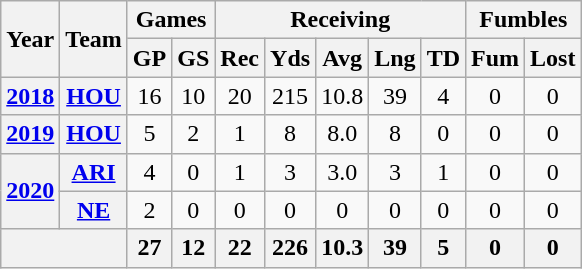<table class="wikitable" style="text-align:center;">
<tr>
<th rowspan="2">Year</th>
<th rowspan="2">Team</th>
<th colspan="2">Games</th>
<th colspan="5">Receiving</th>
<th colspan="2">Fumbles</th>
</tr>
<tr>
<th>GP</th>
<th>GS</th>
<th>Rec</th>
<th>Yds</th>
<th>Avg</th>
<th>Lng</th>
<th>TD</th>
<th>Fum</th>
<th>Lost</th>
</tr>
<tr>
<th><a href='#'>2018</a></th>
<th><a href='#'>HOU</a></th>
<td>16</td>
<td>10</td>
<td>20</td>
<td>215</td>
<td>10.8</td>
<td>39</td>
<td>4</td>
<td>0</td>
<td>0</td>
</tr>
<tr>
<th><a href='#'>2019</a></th>
<th><a href='#'>HOU</a></th>
<td>5</td>
<td>2</td>
<td>1</td>
<td>8</td>
<td>8.0</td>
<td>8</td>
<td>0</td>
<td>0</td>
<td>0</td>
</tr>
<tr>
<th rowspan="2"><a href='#'>2020</a></th>
<th><a href='#'>ARI</a></th>
<td>4</td>
<td>0</td>
<td>1</td>
<td>3</td>
<td>3.0</td>
<td>3</td>
<td>1</td>
<td>0</td>
<td>0</td>
</tr>
<tr>
<th><a href='#'>NE</a></th>
<td>2</td>
<td>0</td>
<td>0</td>
<td>0</td>
<td>0</td>
<td>0</td>
<td>0</td>
<td>0</td>
<td>0</td>
</tr>
<tr>
<th colspan="2"></th>
<th>27</th>
<th>12</th>
<th>22</th>
<th>226</th>
<th>10.3</th>
<th>39</th>
<th>5</th>
<th>0</th>
<th>0</th>
</tr>
</table>
